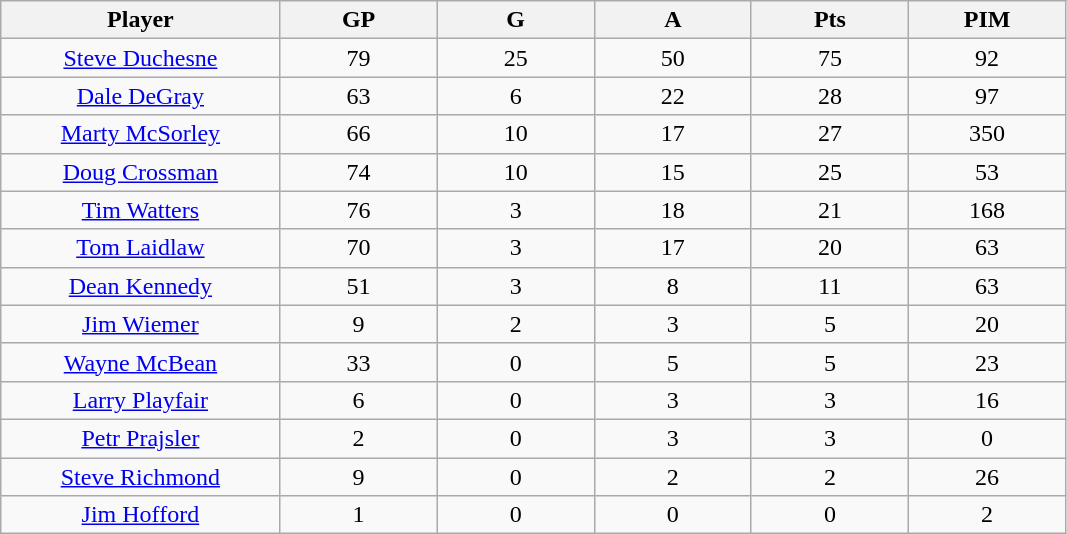<table class="wikitable sortable">
<tr>
<th bgcolor="#DDDDFF" width="16%">Player</th>
<th bgcolor="#DDDDFF" width="9%">GP</th>
<th bgcolor="#DDDDFF" width="9%">G</th>
<th bgcolor="#DDDDFF" width="9%">A</th>
<th bgcolor="#DDDDFF" width="9%">Pts</th>
<th bgcolor="#DDDDFF" width="9%">PIM</th>
</tr>
<tr align="center">
<td><a href='#'>Steve Duchesne</a></td>
<td>79</td>
<td>25</td>
<td>50</td>
<td>75</td>
<td>92</td>
</tr>
<tr align="center">
<td><a href='#'>Dale DeGray</a></td>
<td>63</td>
<td>6</td>
<td>22</td>
<td>28</td>
<td>97</td>
</tr>
<tr align="center">
<td><a href='#'>Marty McSorley</a></td>
<td>66</td>
<td>10</td>
<td>17</td>
<td>27</td>
<td>350</td>
</tr>
<tr align="center">
<td><a href='#'>Doug Crossman</a></td>
<td>74</td>
<td>10</td>
<td>15</td>
<td>25</td>
<td>53</td>
</tr>
<tr align="center">
<td><a href='#'>Tim Watters</a></td>
<td>76</td>
<td>3</td>
<td>18</td>
<td>21</td>
<td>168</td>
</tr>
<tr align="center">
<td><a href='#'>Tom Laidlaw</a></td>
<td>70</td>
<td>3</td>
<td>17</td>
<td>20</td>
<td>63</td>
</tr>
<tr align="center">
<td><a href='#'>Dean Kennedy</a></td>
<td>51</td>
<td>3</td>
<td>8</td>
<td>11</td>
<td>63</td>
</tr>
<tr align="center">
<td><a href='#'>Jim Wiemer</a></td>
<td>9</td>
<td>2</td>
<td>3</td>
<td>5</td>
<td>20</td>
</tr>
<tr align="center">
<td><a href='#'>Wayne McBean</a></td>
<td>33</td>
<td>0</td>
<td>5</td>
<td>5</td>
<td>23</td>
</tr>
<tr align="center">
<td><a href='#'>Larry Playfair</a></td>
<td>6</td>
<td>0</td>
<td>3</td>
<td>3</td>
<td>16</td>
</tr>
<tr align="center">
<td><a href='#'>Petr Prajsler</a></td>
<td>2</td>
<td>0</td>
<td>3</td>
<td>3</td>
<td>0</td>
</tr>
<tr align="center">
<td><a href='#'>Steve Richmond</a></td>
<td>9</td>
<td>0</td>
<td>2</td>
<td>2</td>
<td>26</td>
</tr>
<tr align="center">
<td><a href='#'>Jim Hofford</a></td>
<td>1</td>
<td>0</td>
<td>0</td>
<td>0</td>
<td>2</td>
</tr>
</table>
